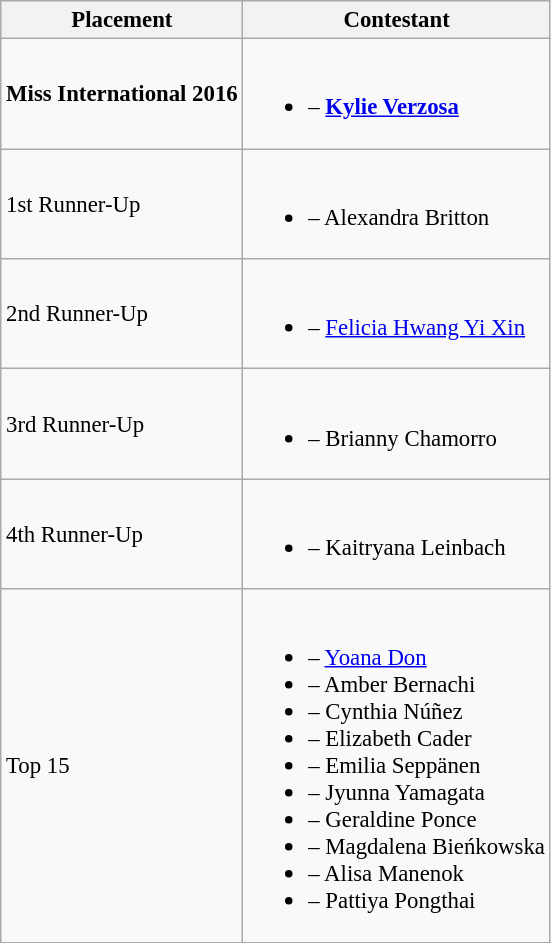<table class="wikitable sortable" style="font-size:95%;">
<tr>
<th>Placement</th>
<th>Contestant</th>
</tr>
<tr>
<td><strong>Miss International 2016</strong></td>
<td><br><ul><li><strong></strong> – <strong><a href='#'>Kylie Verzosa</a></strong></li></ul></td>
</tr>
<tr>
<td>1st Runner-Up</td>
<td><br><ul><li> – Alexandra Britton</li></ul></td>
</tr>
<tr>
<td>2nd Runner-Up</td>
<td><br><ul><li> – <a href='#'>Felicia Hwang Yi Xin</a></li></ul></td>
</tr>
<tr>
<td>3rd Runner-Up</td>
<td><br><ul><li> – Brianny Chamorro</li></ul></td>
</tr>
<tr>
<td>4th Runner-Up</td>
<td><br><ul><li> – Kaitryana Leinbach</li></ul></td>
</tr>
<tr>
<td>Top 15</td>
<td><br><ul><li> – <a href='#'>Yoana Don</a></li><li> – Amber Bernachi</li><li> – Cynthia Núñez</li><li> – Elizabeth Cader</li><li> – Emilia Seppänen</li><li> – Jyunna Yamagata</li><li> – Geraldine Ponce</li><li>  – Magdalena Bieńkowska</li><li>  – Alisa Manenok</li><li> – Pattiya Pongthai</li></ul></td>
</tr>
</table>
